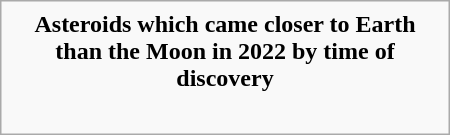<table class="infobox" style="width: 300px;">
<tr>
<td style="text-align:center"><strong>Asteroids which came closer to Earth than the Moon in 2022 by time of discovery</strong></td>
</tr>
<tr>
<td><br></td>
</tr>
</table>
